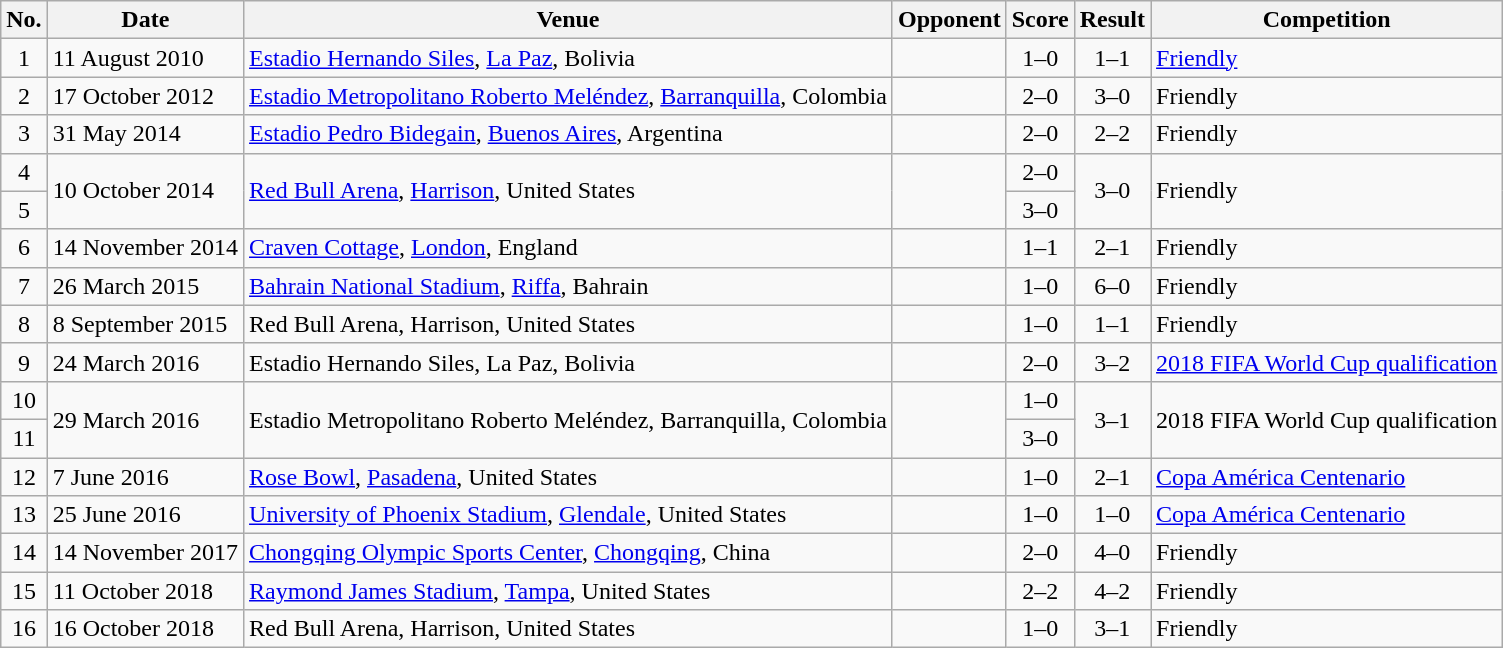<table class="wikitable sortable">
<tr>
<th scope="col">No.</th>
<th scope="col">Date</th>
<th scope="col">Venue</th>
<th scope="col">Opponent</th>
<th scope="col">Score</th>
<th scope="col">Result</th>
<th scope="col">Competition</th>
</tr>
<tr>
<td align="center">1</td>
<td>11 August 2010</td>
<td><a href='#'>Estadio Hernando Siles</a>, <a href='#'>La Paz</a>, Bolivia</td>
<td></td>
<td align="center">1–0</td>
<td align="center">1–1</td>
<td><a href='#'>Friendly</a></td>
</tr>
<tr>
<td align="center">2</td>
<td>17 October 2012</td>
<td><a href='#'>Estadio Metropolitano Roberto Meléndez</a>, <a href='#'>Barranquilla</a>, Colombia</td>
<td></td>
<td align="center">2–0</td>
<td align="center">3–0</td>
<td>Friendly</td>
</tr>
<tr>
<td align="center">3</td>
<td>31 May 2014</td>
<td><a href='#'>Estadio Pedro Bidegain</a>, <a href='#'>Buenos Aires</a>, Argentina</td>
<td></td>
<td align="center">2–0</td>
<td align="center">2–2</td>
<td>Friendly</td>
</tr>
<tr>
<td align="center">4</td>
<td rowspan="2">10 October 2014</td>
<td rowspan="2"><a href='#'>Red Bull Arena</a>, <a href='#'>Harrison</a>, United States</td>
<td rowspan="2"></td>
<td align="center">2–0</td>
<td rowspan="2" align="center">3–0</td>
<td rowspan="2">Friendly</td>
</tr>
<tr>
<td align="center">5</td>
<td align="center">3–0</td>
</tr>
<tr>
<td align="center">6</td>
<td>14 November 2014</td>
<td><a href='#'>Craven Cottage</a>, <a href='#'>London</a>, England</td>
<td></td>
<td align="center">1–1</td>
<td align="center">2–1</td>
<td>Friendly</td>
</tr>
<tr>
<td align="center">7</td>
<td>26 March 2015</td>
<td><a href='#'>Bahrain National Stadium</a>, <a href='#'>Riffa</a>, Bahrain</td>
<td></td>
<td align="center">1–0</td>
<td align="center">6–0</td>
<td>Friendly</td>
</tr>
<tr>
<td align="center">8</td>
<td>8 September 2015</td>
<td>Red Bull Arena, Harrison, United States</td>
<td></td>
<td align="center">1–0</td>
<td align="center">1–1</td>
<td>Friendly</td>
</tr>
<tr>
<td align="center">9</td>
<td>24 March 2016</td>
<td>Estadio Hernando Siles, La Paz, Bolivia</td>
<td></td>
<td align="center">2–0</td>
<td align="center">3–2</td>
<td><a href='#'>2018 FIFA World Cup qualification</a></td>
</tr>
<tr>
<td align="center">10</td>
<td rowspan="2">29 March 2016</td>
<td rowspan="2">Estadio Metropolitano Roberto Meléndez, Barranquilla, Colombia</td>
<td rowspan="2"></td>
<td align="center">1–0</td>
<td rowspan="2" align="center">3–1</td>
<td rowspan="2">2018 FIFA World Cup qualification</td>
</tr>
<tr>
<td align="center">11</td>
<td align="center">3–0</td>
</tr>
<tr>
<td align="center">12</td>
<td>7 June 2016</td>
<td><a href='#'>Rose Bowl</a>, <a href='#'>Pasadena</a>, United States</td>
<td></td>
<td align="center">1–0</td>
<td align="center">2–1</td>
<td><a href='#'>Copa América Centenario</a></td>
</tr>
<tr>
<td align="center">13</td>
<td>25 June 2016</td>
<td><a href='#'>University of Phoenix Stadium</a>, <a href='#'>Glendale</a>, United States</td>
<td></td>
<td align="center">1–0</td>
<td align="center">1–0</td>
<td><a href='#'>Copa América Centenario</a></td>
</tr>
<tr>
<td align="center">14</td>
<td>14 November 2017</td>
<td><a href='#'>Chongqing Olympic Sports Center</a>, <a href='#'>Chongqing</a>, China</td>
<td></td>
<td align="center">2–0</td>
<td align="center">4–0</td>
<td>Friendly</td>
</tr>
<tr>
<td align="center">15</td>
<td>11 October 2018</td>
<td><a href='#'>Raymond James Stadium</a>, <a href='#'>Tampa</a>, United States</td>
<td></td>
<td align="center">2–2</td>
<td align="center">4–2</td>
<td>Friendly</td>
</tr>
<tr>
<td align="center">16</td>
<td>16 October 2018</td>
<td>Red Bull Arena, Harrison, United States</td>
<td></td>
<td align="center">1–0</td>
<td align="center">3–1</td>
<td>Friendly</td>
</tr>
</table>
